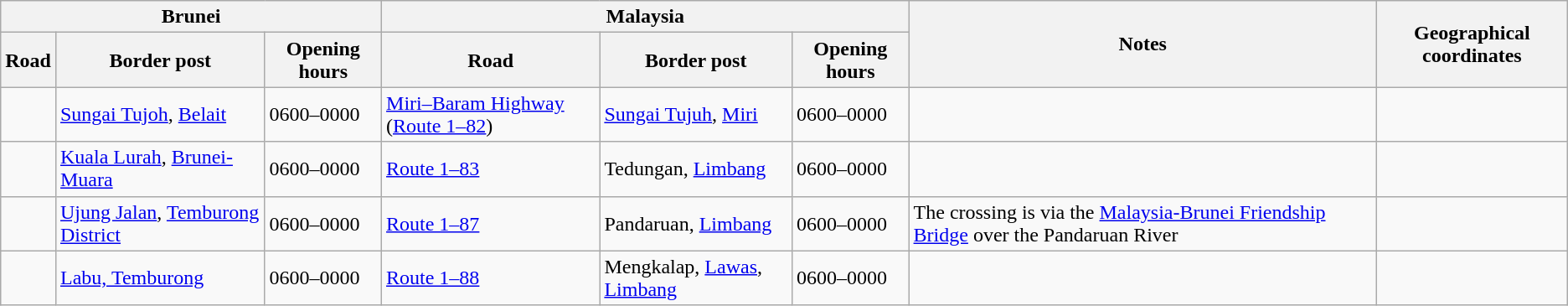<table class="wikitable">
<tr>
<th colspan="3">Brunei</th>
<th colspan="3">Malaysia</th>
<th rowspan="2">Notes</th>
<th rowspan="2">Geographical coordinates</th>
</tr>
<tr>
<th>Road</th>
<th>Border post</th>
<th>Opening hours</th>
<th>Road</th>
<th>Border post</th>
<th>Opening hours</th>
</tr>
<tr>
<td> </td>
<td><a href='#'>Sungai Tujoh</a>, <a href='#'>Belait</a></td>
<td>0600–0000</td>
<td><a href='#'>Miri–Baram Highway</a> (<a href='#'>Route 1–82</a>)</td>
<td><a href='#'>Sungai Tujuh</a>, <a href='#'>Miri</a></td>
<td>0600–0000</td>
<td> </td>
<td></td>
</tr>
<tr>
<td> </td>
<td><a href='#'>Kuala Lurah</a>, <a href='#'>Brunei-Muara</a></td>
<td>0600–0000</td>
<td><a href='#'>Route 1–83</a></td>
<td>Tedungan, <a href='#'>Limbang</a></td>
<td>0600–0000</td>
<td> </td>
<td></td>
</tr>
<tr>
<td></td>
<td><a href='#'>Ujung Jalan</a>, <a href='#'>Temburong District</a></td>
<td>0600–0000</td>
<td><a href='#'>Route 1–87</a></td>
<td>Pandaruan, <a href='#'>Limbang</a></td>
<td>0600–0000</td>
<td>The crossing is via the <a href='#'>Malaysia-Brunei Friendship Bridge</a> over the Pandaruan River</td>
<td></td>
</tr>
<tr>
<td> </td>
<td><a href='#'>Labu, Temburong</a></td>
<td>0600–0000</td>
<td><a href='#'>Route 1–88</a></td>
<td>Mengkalap, <a href='#'>Lawas</a>, <a href='#'>Limbang</a></td>
<td>0600–0000</td>
<td> </td>
<td></td>
</tr>
</table>
